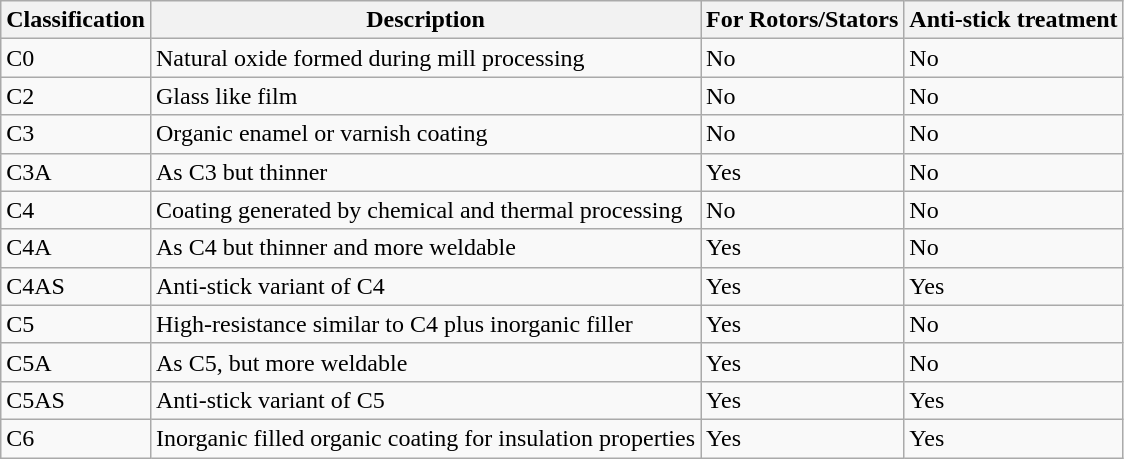<table class="wikitable">
<tr>
<th>Classification</th>
<th>Description</th>
<th>For Rotors/Stators</th>
<th>Anti-stick treatment</th>
</tr>
<tr>
<td>C0</td>
<td>Natural oxide formed during mill processing</td>
<td>No</td>
<td>No</td>
</tr>
<tr>
<td>C2</td>
<td>Glass like film</td>
<td>No</td>
<td>No</td>
</tr>
<tr>
<td>C3</td>
<td>Organic enamel or varnish coating</td>
<td>No</td>
<td>No</td>
</tr>
<tr>
<td>C3A</td>
<td>As C3 but thinner</td>
<td>Yes</td>
<td>No</td>
</tr>
<tr>
<td>C4</td>
<td>Coating generated by chemical and thermal processing</td>
<td>No</td>
<td>No</td>
</tr>
<tr>
<td>C4A</td>
<td>As C4 but thinner and more weldable</td>
<td>Yes</td>
<td>No</td>
</tr>
<tr>
<td>C4AS</td>
<td>Anti-stick variant of C4</td>
<td>Yes</td>
<td>Yes</td>
</tr>
<tr>
<td>C5</td>
<td>High-resistance similar to C4 plus inorganic filler</td>
<td>Yes</td>
<td>No</td>
</tr>
<tr>
<td>C5A</td>
<td>As C5, but more weldable</td>
<td>Yes</td>
<td>No</td>
</tr>
<tr>
<td>C5AS</td>
<td>Anti-stick variant of C5</td>
<td>Yes</td>
<td>Yes</td>
</tr>
<tr>
<td>C6</td>
<td>Inorganic filled organic coating for insulation properties</td>
<td>Yes</td>
<td>Yes</td>
</tr>
</table>
